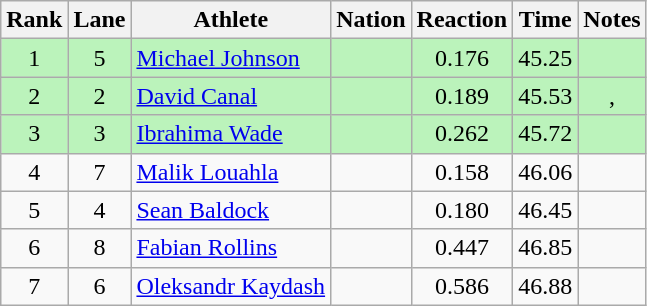<table class="wikitable sortable" style="text-align:center">
<tr>
<th>Rank</th>
<th>Lane</th>
<th>Athlete</th>
<th>Nation</th>
<th>Reaction</th>
<th>Time</th>
<th>Notes</th>
</tr>
<tr bgcolor = "bbf3bb">
<td align="center">1</td>
<td align="center">5</td>
<td align="left"><a href='#'>Michael Johnson</a></td>
<td align="left"></td>
<td align="center">0.176</td>
<td align="center">45.25</td>
<td></td>
</tr>
<tr bgcolor = "bbf3bb">
<td align="center">2</td>
<td align="center">2</td>
<td align="left"><a href='#'>David Canal</a></td>
<td align="left"></td>
<td align="center">0.189</td>
<td align="center">45.53</td>
<td>, </td>
</tr>
<tr bgcolor = "bbf3bb">
<td align="center">3</td>
<td align="center">3</td>
<td align="left"><a href='#'>Ibrahima Wade</a></td>
<td align="left"></td>
<td align="center">0.262</td>
<td align="center">45.72</td>
<td></td>
</tr>
<tr>
<td align="center">4</td>
<td align="center">7</td>
<td align="left"><a href='#'>Malik Louahla</a></td>
<td align="left"></td>
<td align="center">0.158</td>
<td align="center">46.06</td>
<td align="center"></td>
</tr>
<tr>
<td align="center">5</td>
<td align="center">4</td>
<td align="left"><a href='#'>Sean Baldock</a></td>
<td align="left"></td>
<td align="center">0.180</td>
<td align="center">46.45</td>
<td align="center"></td>
</tr>
<tr>
<td align="center">6</td>
<td align="center">8</td>
<td align="left"><a href='#'>Fabian Rollins</a></td>
<td align="left"></td>
<td align="center">0.447</td>
<td align="center">46.85</td>
<td align="center"></td>
</tr>
<tr>
<td align="center">7</td>
<td align="center">6</td>
<td align="left"><a href='#'>Oleksandr Kaydash</a></td>
<td align="left"></td>
<td align="center">0.586</td>
<td align="center">46.88</td>
<td align="center"></td>
</tr>
</table>
